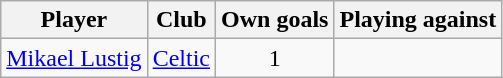<table class="wikitable" style="text-align: center;">
<tr>
<th>Player</th>
<th>Club</th>
<th>Own goals</th>
<th>Playing against</th>
</tr>
<tr>
<td align="left"> <a href='#'>Mikael Lustig</a></td>
<td align="left"> <a href='#'>Celtic</a></td>
<td>1</td>
<td align="left"></td>
</tr>
</table>
